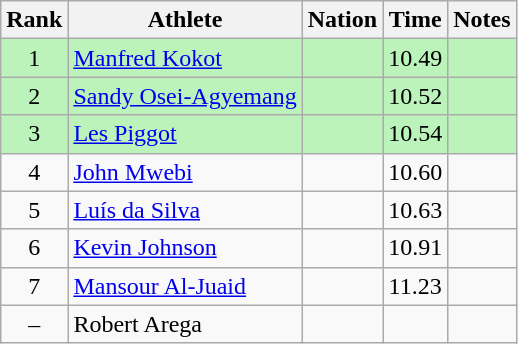<table class="wikitable sortable" style="text-align:center">
<tr>
<th>Rank</th>
<th>Athlete</th>
<th>Nation</th>
<th>Time</th>
<th>Notes</th>
</tr>
<tr bgcolor=bbf3bb>
<td>1</td>
<td align=left><a href='#'>Manfred Kokot</a></td>
<td align=left></td>
<td>10.49</td>
<td></td>
</tr>
<tr bgcolor=bbf3bb>
<td>2</td>
<td align=left><a href='#'>Sandy Osei-Agyemang</a></td>
<td align=left></td>
<td>10.52</td>
<td></td>
</tr>
<tr bgcolor=bbf3bb>
<td>3</td>
<td align=left><a href='#'>Les Piggot</a></td>
<td align=left></td>
<td>10.54</td>
<td></td>
</tr>
<tr>
<td>4</td>
<td align=left><a href='#'>John Mwebi</a></td>
<td align=left></td>
<td>10.60</td>
<td></td>
</tr>
<tr>
<td>5</td>
<td align=left><a href='#'>Luís da Silva</a></td>
<td align=left></td>
<td>10.63</td>
<td></td>
</tr>
<tr>
<td>6</td>
<td align=left><a href='#'>Kevin Johnson</a></td>
<td align=left></td>
<td>10.91</td>
<td></td>
</tr>
<tr>
<td>7</td>
<td align=left><a href='#'>Mansour Al-Juaid</a></td>
<td align=left></td>
<td>11.23</td>
<td></td>
</tr>
<tr>
<td data-sort-value=8>–</td>
<td align=left data-sort-value="Arega, Robert">Robert Arega</td>
<td align=left></td>
<td></td>
<td></td>
</tr>
</table>
